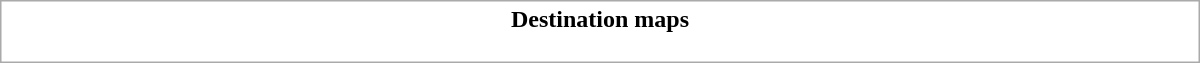<table class="collapsible uncollapsed" style="border:1px #aaa solid; width:50em; margin:0.2em auto">
<tr>
<th>Destination maps</th>
</tr>
<tr>
<td></td>
</tr>
<tr>
<td></td>
</tr>
<tr>
<td></td>
</tr>
<tr>
<td></td>
</tr>
</table>
